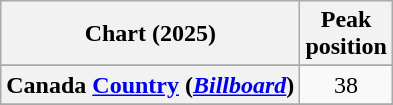<table class="wikitable sortable plainrowheaders" style="text-align:center">
<tr>
<th scope="col">Chart (2025)</th>
<th scope="col">Peak<br>position</th>
</tr>
<tr>
</tr>
<tr>
<th scope="row">Canada <a href='#'>Country</a> (<em><a href='#'>Billboard</a></em>)</th>
<td>38</td>
</tr>
<tr>
</tr>
<tr>
</tr>
<tr>
</tr>
</table>
